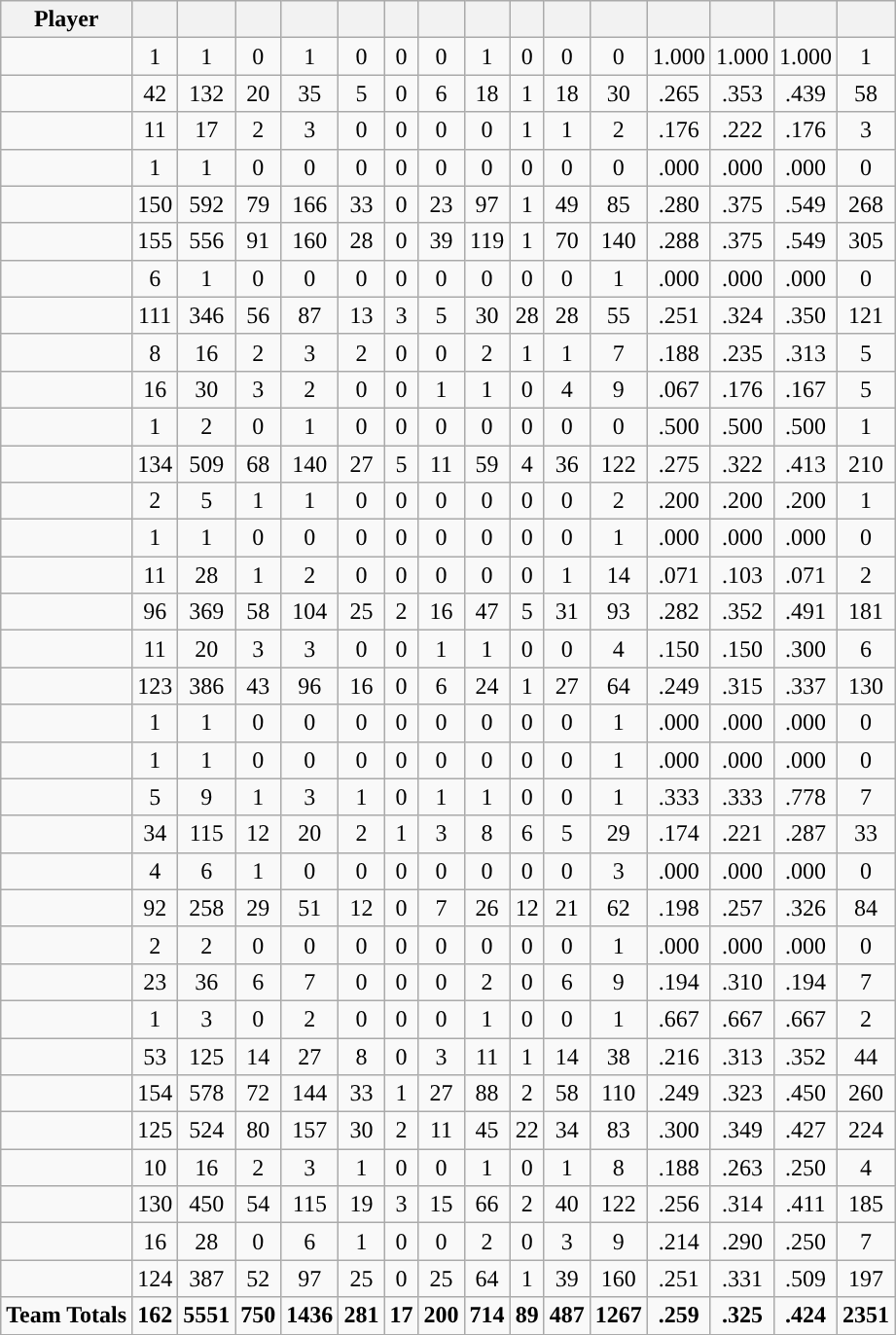<table class="wikitable sortable" style="text-align:center;">
<tr>
<th>Player</th>
<th></th>
<th></th>
<th></th>
<th></th>
<th></th>
<th></th>
<th></th>
<th></th>
<th></th>
<th></th>
<th></th>
<th></th>
<th></th>
<th></th>
<th></th>
</tr>
<tr>
<td align=left></td>
<td>1</td>
<td>1</td>
<td>0</td>
<td>1</td>
<td>0</td>
<td>0</td>
<td>0</td>
<td>1</td>
<td>0</td>
<td>0</td>
<td>0</td>
<td>1.000</td>
<td>1.000</td>
<td>1.000</td>
<td>1</td>
</tr>
<tr>
<td align=left></td>
<td>42</td>
<td>132</td>
<td>20</td>
<td>35</td>
<td>5</td>
<td>0</td>
<td>6</td>
<td>18</td>
<td>1</td>
<td>18</td>
<td>30</td>
<td>.265</td>
<td>.353</td>
<td>.439</td>
<td>58</td>
</tr>
<tr>
<td align=left><strong></strong></td>
<td>11</td>
<td>17</td>
<td>2</td>
<td>3</td>
<td>0</td>
<td>0</td>
<td>0</td>
<td>0</td>
<td>1</td>
<td>1</td>
<td>2</td>
<td>.176</td>
<td>.222</td>
<td>.176</td>
<td>3</td>
</tr>
<tr>
<td align=left></td>
<td>1</td>
<td>1</td>
<td>0</td>
<td>0</td>
<td>0</td>
<td>0</td>
<td>0</td>
<td>0</td>
<td>0</td>
<td>0</td>
<td>0</td>
<td>.000</td>
<td>.000</td>
<td>.000</td>
<td>0</td>
</tr>
<tr>
<td align=left><strong></strong></td>
<td>150</td>
<td>592</td>
<td>79</td>
<td>166</td>
<td>33</td>
<td>0</td>
<td>23</td>
<td>97</td>
<td>1</td>
<td>49</td>
<td>85</td>
<td>.280</td>
<td>.375</td>
<td>.549</td>
<td>268</td>
</tr>
<tr>
<td align=left><strong></strong></td>
<td>155</td>
<td>556</td>
<td>91</td>
<td>160</td>
<td>28</td>
<td>0</td>
<td>39</td>
<td>119</td>
<td>1</td>
<td>70</td>
<td>140</td>
<td>.288</td>
<td>.375</td>
<td>.549</td>
<td>305</td>
</tr>
<tr>
<td align=left><strong></strong></td>
<td>6</td>
<td>1</td>
<td>0</td>
<td>0</td>
<td>0</td>
<td>0</td>
<td>0</td>
<td>0</td>
<td>0</td>
<td>0</td>
<td>1</td>
<td>.000</td>
<td>.000</td>
<td>.000</td>
<td>0</td>
</tr>
<tr>
<td align=left></td>
<td>111</td>
<td>346</td>
<td>56</td>
<td>87</td>
<td>13</td>
<td>3</td>
<td>5</td>
<td>30</td>
<td>28</td>
<td>28</td>
<td>55</td>
<td>.251</td>
<td>.324</td>
<td>.350</td>
<td>121</td>
</tr>
<tr>
<td align=left></td>
<td>8</td>
<td>16</td>
<td>2</td>
<td>3</td>
<td>2</td>
<td>0</td>
<td>0</td>
<td>2</td>
<td>1</td>
<td>1</td>
<td>7</td>
<td>.188</td>
<td>.235</td>
<td>.313</td>
<td>5</td>
</tr>
<tr>
<td align=left></td>
<td>16</td>
<td>30</td>
<td>3</td>
<td>2</td>
<td>0</td>
<td>0</td>
<td>1</td>
<td>1</td>
<td>0</td>
<td>4</td>
<td>9</td>
<td>.067</td>
<td>.176</td>
<td>.167</td>
<td>5</td>
</tr>
<tr>
<td align=left><strong></strong></td>
<td>1</td>
<td>2</td>
<td>0</td>
<td>1</td>
<td>0</td>
<td>0</td>
<td>0</td>
<td>0</td>
<td>0</td>
<td>0</td>
<td>0</td>
<td>.500</td>
<td>.500</td>
<td>.500</td>
<td>1</td>
</tr>
<tr>
<td align=left><strong></strong></td>
<td>134</td>
<td>509</td>
<td>68</td>
<td>140</td>
<td>27</td>
<td>5</td>
<td>11</td>
<td>59</td>
<td>4</td>
<td>36</td>
<td>122</td>
<td>.275</td>
<td>.322</td>
<td>.413</td>
<td>210</td>
</tr>
<tr>
<td align=left></td>
<td>2</td>
<td>5</td>
<td>1</td>
<td>1</td>
<td>0</td>
<td>0</td>
<td>0</td>
<td>0</td>
<td>0</td>
<td>0</td>
<td>2</td>
<td>.200</td>
<td>.200</td>
<td>.200</td>
<td>1</td>
</tr>
<tr>
<td align=left><strong></strong></td>
<td>1</td>
<td>1</td>
<td>0</td>
<td>0</td>
<td>0</td>
<td>0</td>
<td>0</td>
<td>0</td>
<td>0</td>
<td>0</td>
<td>1</td>
<td>.000</td>
<td>.000</td>
<td>.000</td>
<td>0</td>
</tr>
<tr>
<td align=left></td>
<td>11</td>
<td>28</td>
<td>1</td>
<td>2</td>
<td>0</td>
<td>0</td>
<td>0</td>
<td>0</td>
<td>0</td>
<td>1</td>
<td>14</td>
<td>.071</td>
<td>.103</td>
<td>.071</td>
<td>2</td>
</tr>
<tr>
<td align=left><strong></strong></td>
<td>96</td>
<td>369</td>
<td>58</td>
<td>104</td>
<td>25</td>
<td>2</td>
<td>16</td>
<td>47</td>
<td>5</td>
<td>31</td>
<td>93</td>
<td>.282</td>
<td>.352</td>
<td>.491</td>
<td>181</td>
</tr>
<tr>
<td align=left></td>
<td>11</td>
<td>20</td>
<td>3</td>
<td>3</td>
<td>0</td>
<td>0</td>
<td>1</td>
<td>1</td>
<td>0</td>
<td>0</td>
<td>4</td>
<td>.150</td>
<td>.150</td>
<td>.300</td>
<td>6</td>
</tr>
<tr>
<td align=left><strong></strong></td>
<td>123</td>
<td>386</td>
<td>43</td>
<td>96</td>
<td>16</td>
<td>0</td>
<td>6</td>
<td>24</td>
<td>1</td>
<td>27</td>
<td>64</td>
<td>.249</td>
<td>.315</td>
<td>.337</td>
<td>130</td>
</tr>
<tr>
<td align=left><strong></strong></td>
<td>1</td>
<td>1</td>
<td>0</td>
<td>0</td>
<td>0</td>
<td>0</td>
<td>0</td>
<td>0</td>
<td>0</td>
<td>0</td>
<td>1</td>
<td>.000</td>
<td>.000</td>
<td>.000</td>
<td>0</td>
</tr>
<tr>
<td align=left></td>
<td>1</td>
<td>1</td>
<td>0</td>
<td>0</td>
<td>0</td>
<td>0</td>
<td>0</td>
<td>0</td>
<td>0</td>
<td>0</td>
<td>1</td>
<td>.000</td>
<td>.000</td>
<td>.000</td>
<td>0</td>
</tr>
<tr>
<td align=left><strong></strong></td>
<td>5</td>
<td>9</td>
<td>1</td>
<td>3</td>
<td>1</td>
<td>0</td>
<td>1</td>
<td>1</td>
<td>0</td>
<td>0</td>
<td>1</td>
<td>.333</td>
<td>.333</td>
<td>.778</td>
<td>7</td>
</tr>
<tr>
<td align=left></td>
<td>34</td>
<td>115</td>
<td>12</td>
<td>20</td>
<td>2</td>
<td>1</td>
<td>3</td>
<td>8</td>
<td>6</td>
<td>5</td>
<td>29</td>
<td>.174</td>
<td>.221</td>
<td>.287</td>
<td>33</td>
</tr>
<tr>
<td align=left></td>
<td>4</td>
<td>6</td>
<td>1</td>
<td>0</td>
<td>0</td>
<td>0</td>
<td>0</td>
<td>0</td>
<td>0</td>
<td>0</td>
<td>3</td>
<td>.000</td>
<td>.000</td>
<td>.000</td>
<td>0</td>
</tr>
<tr>
<td align=left><strong></strong></td>
<td>92</td>
<td>258</td>
<td>29</td>
<td>51</td>
<td>12</td>
<td>0</td>
<td>7</td>
<td>26</td>
<td>12</td>
<td>21</td>
<td>62</td>
<td>.198</td>
<td>.257</td>
<td>.326</td>
<td>84</td>
</tr>
<tr>
<td align=left><strong></strong></td>
<td>2</td>
<td>2</td>
<td>0</td>
<td>0</td>
<td>0</td>
<td>0</td>
<td>0</td>
<td>0</td>
<td>0</td>
<td>0</td>
<td>1</td>
<td>.000</td>
<td>.000</td>
<td>.000</td>
<td>0</td>
</tr>
<tr>
<td align=left></td>
<td>23</td>
<td>36</td>
<td>6</td>
<td>7</td>
<td>0</td>
<td>0</td>
<td>0</td>
<td>2</td>
<td>0</td>
<td>6</td>
<td>9</td>
<td>.194</td>
<td>.310</td>
<td>.194</td>
<td>7</td>
</tr>
<tr>
<td align=left><strong></strong></td>
<td>1</td>
<td>3</td>
<td>0</td>
<td>2</td>
<td>0</td>
<td>0</td>
<td>0</td>
<td>1</td>
<td>0</td>
<td>0</td>
<td>1</td>
<td>.667</td>
<td>.667</td>
<td>.667</td>
<td>2</td>
</tr>
<tr>
<td align=left></td>
<td>53</td>
<td>125</td>
<td>14</td>
<td>27</td>
<td>8</td>
<td>0</td>
<td>3</td>
<td>11</td>
<td>1</td>
<td>14</td>
<td>38</td>
<td>.216</td>
<td>.313</td>
<td>.352</td>
<td>44</td>
</tr>
<tr>
<td align=left></td>
<td>154</td>
<td>578</td>
<td>72</td>
<td>144</td>
<td>33</td>
<td>1</td>
<td>27</td>
<td>88</td>
<td>2</td>
<td>58</td>
<td>110</td>
<td>.249</td>
<td>.323</td>
<td>.450</td>
<td>260</td>
</tr>
<tr>
<td align=left><strong></strong></td>
<td>125</td>
<td>524</td>
<td>80</td>
<td>157</td>
<td>30</td>
<td>2</td>
<td>11</td>
<td>45</td>
<td>22</td>
<td>34</td>
<td>83</td>
<td>.300</td>
<td>.349</td>
<td>.427</td>
<td>224</td>
</tr>
<tr>
<td align=left></td>
<td>10</td>
<td>16</td>
<td>2</td>
<td>3</td>
<td>1</td>
<td>0</td>
<td>0</td>
<td>1</td>
<td>0</td>
<td>1</td>
<td>8</td>
<td>.188</td>
<td>.263</td>
<td>.250</td>
<td>4</td>
</tr>
<tr>
<td align=left></td>
<td>130</td>
<td>450</td>
<td>54</td>
<td>115</td>
<td>19</td>
<td>3</td>
<td>15</td>
<td>66</td>
<td>2</td>
<td>40</td>
<td>122</td>
<td>.256</td>
<td>.314</td>
<td>.411</td>
<td>185</td>
</tr>
<tr>
<td align=left><strong></strong></td>
<td>16</td>
<td>28</td>
<td>0</td>
<td>6</td>
<td>1</td>
<td>0</td>
<td>0</td>
<td>2</td>
<td>0</td>
<td>3</td>
<td>9</td>
<td>.214</td>
<td>.290</td>
<td>.250</td>
<td>7</td>
</tr>
<tr>
<td align=left><strong></strong></td>
<td>124</td>
<td>387</td>
<td>52</td>
<td>97</td>
<td>25</td>
<td>0</td>
<td>25</td>
<td>64</td>
<td>1</td>
<td>39</td>
<td>160</td>
<td>.251</td>
<td>.331</td>
<td>.509</td>
<td>197</td>
</tr>
<tr>
<td align=left><strong>Team Totals</strong></td>
<td><strong>162</strong></td>
<td><strong>5551</strong></td>
<td><strong>750</strong></td>
<td><strong>1436</strong></td>
<td><strong>281</strong></td>
<td><strong>17</strong></td>
<td><strong>200</strong></td>
<td><strong>714</strong></td>
<td><strong>89</strong></td>
<td><strong>487</strong></td>
<td><strong>1267</strong></td>
<td><strong>.259</strong></td>
<td><strong>.325</strong></td>
<td><strong>.424</strong></td>
<td><strong>2351</strong></td>
</tr>
<tr class="sortbottom|}">
</tr>
</table>
